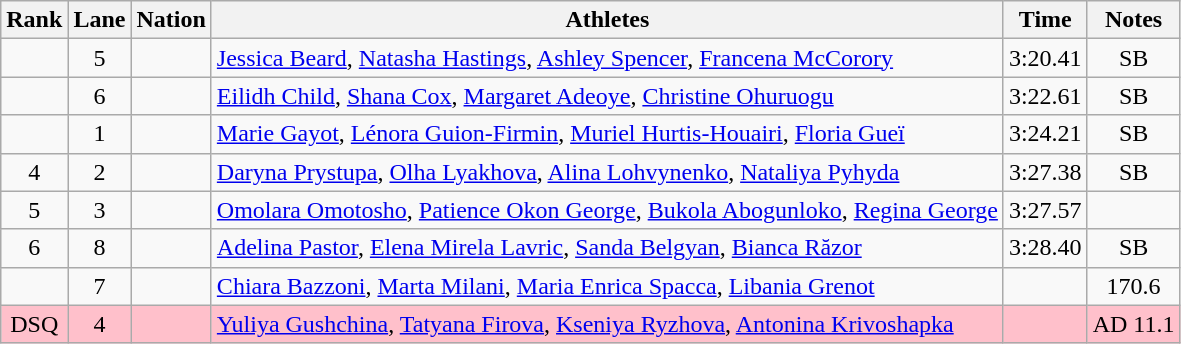<table class="wikitable sortable" style="text-align:center">
<tr>
<th>Rank</th>
<th>Lane</th>
<th>Nation</th>
<th>Athletes</th>
<th>Time</th>
<th>Notes</th>
</tr>
<tr>
<td></td>
<td>5</td>
<td align=left></td>
<td align=left><a href='#'>Jessica Beard</a>, <a href='#'>Natasha Hastings</a>, <a href='#'>Ashley Spencer</a>, <a href='#'>Francena McCorory</a></td>
<td>3:20.41</td>
<td>SB</td>
</tr>
<tr>
<td></td>
<td>6</td>
<td align=left></td>
<td align=left><a href='#'>Eilidh Child</a>, <a href='#'>Shana Cox</a>, <a href='#'>Margaret Adeoye</a>, <a href='#'>Christine Ohuruogu</a></td>
<td>3:22.61</td>
<td>SB</td>
</tr>
<tr>
<td></td>
<td>1</td>
<td align=left></td>
<td align=left><a href='#'>Marie Gayot</a>, <a href='#'>Lénora Guion-Firmin</a>, <a href='#'>Muriel Hurtis-Houairi</a>, <a href='#'>Floria Gueï</a></td>
<td>3:24.21</td>
<td>SB</td>
</tr>
<tr>
<td>4</td>
<td>2</td>
<td align=left></td>
<td align=left><a href='#'>Daryna Prystupa</a>, <a href='#'>Olha Lyakhova</a>, <a href='#'>Alina Lohvynenko</a>, <a href='#'>Nataliya Pyhyda</a></td>
<td>3:27.38</td>
<td>SB</td>
</tr>
<tr>
<td>5</td>
<td>3</td>
<td align=left></td>
<td align=left><a href='#'>Omolara Omotosho</a>, <a href='#'>Patience Okon George</a>, <a href='#'>Bukola Abogunloko</a>, <a href='#'>Regina George</a></td>
<td>3:27.57</td>
<td></td>
</tr>
<tr>
<td>6</td>
<td>8</td>
<td align=left></td>
<td align=left><a href='#'>Adelina Pastor</a>, <a href='#'>Elena Mirela Lavric</a>, <a href='#'>Sanda Belgyan</a>, <a href='#'>Bianca Răzor</a></td>
<td>3:28.40</td>
<td>SB</td>
</tr>
<tr>
<td></td>
<td>7</td>
<td align=left></td>
<td align=left><a href='#'>Chiara Bazzoni</a>, <a href='#'>Marta Milani</a>, <a href='#'>Maria Enrica Spacca</a>, <a href='#'>Libania Grenot</a></td>
<td></td>
<td>170.6</td>
</tr>
<tr bgcolor=pink>
<td>DSQ</td>
<td>4</td>
<td align=left></td>
<td align=left><a href='#'>Yuliya Gushchina</a>, <a href='#'>Tatyana Firova</a>, <a href='#'>Kseniya Ryzhova</a>, <a href='#'>Antonina Krivoshapka</a></td>
<td></td>
<td>AD 11.1</td>
</tr>
</table>
